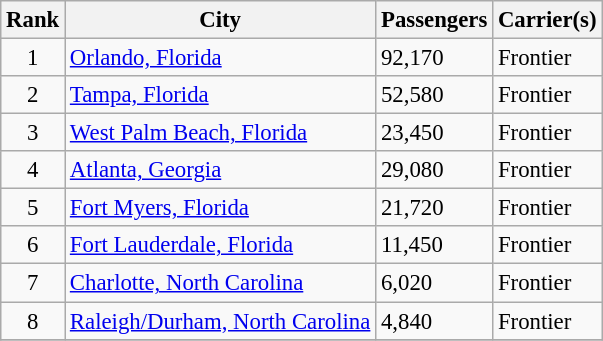<table class="wikitable" style="font-size: 95%" width= align=>
<tr>
<th>Rank</th>
<th>City</th>
<th>Passengers</th>
<th>Carrier(s)</th>
</tr>
<tr>
<td align=center>1</td>
<td> <a href='#'>Orlando, Florida</a></td>
<td>92,170</td>
<td>Frontier</td>
</tr>
<tr>
<td align="center">2</td>
<td> <a href='#'>Tampa, Florida</a></td>
<td>52,580</td>
<td>Frontier</td>
</tr>
<tr>
<td align="center">3</td>
<td> <a href='#'>West Palm Beach, Florida</a></td>
<td>23,450</td>
<td>Frontier</td>
</tr>
<tr>
<td align="center">4</td>
<td> <a href='#'>Atlanta, Georgia</a></td>
<td>29,080</td>
<td>Frontier</td>
</tr>
<tr>
<td align="center">5</td>
<td> <a href='#'>Fort Myers, Florida</a></td>
<td>21,720</td>
<td>Frontier</td>
</tr>
<tr>
<td align="center">6</td>
<td> <a href='#'>Fort Lauderdale, Florida</a></td>
<td>11,450</td>
<td>Frontier</td>
</tr>
<tr>
<td align="center">7</td>
<td> <a href='#'>Charlotte, North Carolina</a></td>
<td>6,020</td>
<td>Frontier</td>
</tr>
<tr>
<td align="center">8</td>
<td> <a href='#'>Raleigh/Durham, North Carolina</a></td>
<td>4,840</td>
<td>Frontier</td>
</tr>
<tr>
</tr>
</table>
